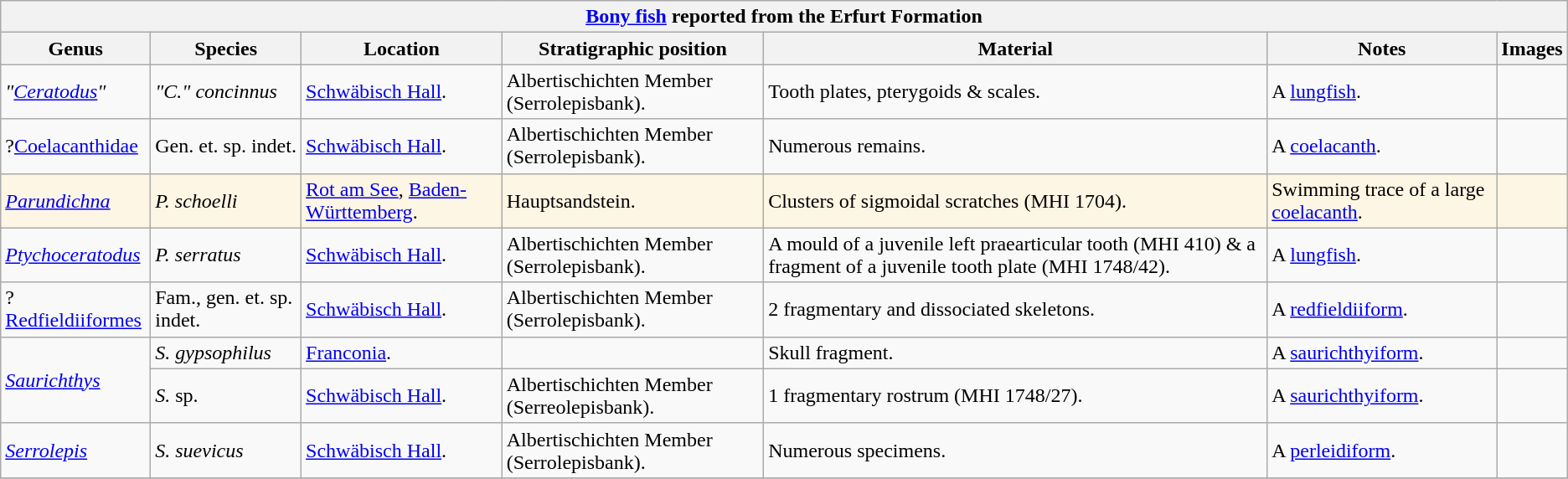<table class="wikitable" align="center">
<tr>
<th colspan="7" align="center"><strong><a href='#'>Bony fish</a> reported from the Erfurt Formation</strong></th>
</tr>
<tr>
<th>Genus</th>
<th>Species</th>
<th>Location</th>
<th><strong>Stratigraphic position</strong></th>
<th><strong>Material</strong></th>
<th>Notes</th>
<th>Images</th>
</tr>
<tr>
<td><em>"<a href='#'>Ceratodus</a>"</em></td>
<td><em>"C." concinnus</em></td>
<td><a href='#'>Schwäbisch Hall</a>.</td>
<td>Albertischichten Member (Serrolepisbank).</td>
<td>Tooth plates, pterygoids & scales.</td>
<td>A <a href='#'>lungfish</a>.</td>
<td></td>
</tr>
<tr>
<td>?<a href='#'>Coelacanthidae</a></td>
<td>Gen. et. sp. indet.</td>
<td><a href='#'>Schwäbisch Hall</a>.</td>
<td>Albertischichten Member (Serrolepisbank).</td>
<td>Numerous remains.</td>
<td>A <a href='#'>coelacanth</a>.</td>
<td></td>
</tr>
<tr>
<td style="background:#FEF6E4;"><em><a href='#'>Parundichna</a></em></td>
<td style="background:#FEF6E4;"><em>P. schoelli</em></td>
<td style="background:#FEF6E4;"><a href='#'>Rot am See</a>, <a href='#'>Baden-Württemberg</a>.</td>
<td style="background:#FEF6E4;">Hauptsandstein.</td>
<td style="background:#FEF6E4;">Clusters of sigmoidal scratches (MHI 1704).</td>
<td style="background:#FEF6E4;">Swimming trace of a large <a href='#'>coelacanth</a>.</td>
<td style="background:#FEF6E4;"></td>
</tr>
<tr>
<td><em><a href='#'>Ptychoceratodus</a></em></td>
<td><em>P. serratus</em></td>
<td><a href='#'>Schwäbisch Hall</a>.</td>
<td>Albertischichten Member (Serrolepisbank).</td>
<td>A mould of a juvenile left praearticular tooth (MHI 410) & a fragment of a juvenile tooth plate (MHI 1748/42).</td>
<td>A <a href='#'>lungfish</a>.</td>
<td></td>
</tr>
<tr>
<td>?<a href='#'>Redfieldiiformes</a></td>
<td>Fam., gen. et. sp. indet.</td>
<td><a href='#'>Schwäbisch Hall</a>.</td>
<td>Albertischichten Member (Serrolepisbank).</td>
<td>2 fragmentary and dissociated skeletons.</td>
<td>A <a href='#'>redfieldiiform</a>.</td>
<td></td>
</tr>
<tr>
<td rowspan=2><em><a href='#'>Saurichthys</a></em></td>
<td><em>S. gypsophilus</em></td>
<td><a href='#'>Franconia</a>.</td>
<td></td>
<td>Skull fragment.</td>
<td>A <a href='#'>saurichthyiform</a>.</td>
<td></td>
</tr>
<tr>
<td><em>S.</em> sp.</td>
<td><a href='#'>Schwäbisch Hall</a>.</td>
<td>Albertischichten Member (Serreolepisbank).</td>
<td>1 fragmentary rostrum (MHI 1748/27).</td>
<td>A <a href='#'>saurichthyiform</a>.</td>
<td></td>
</tr>
<tr>
<td><em><a href='#'>Serrolepis</a></em></td>
<td><em>S. suevicus</em></td>
<td><a href='#'>Schwäbisch Hall</a>.</td>
<td>Albertischichten Member (Serrolepisbank).</td>
<td>Numerous specimens.</td>
<td>A <a href='#'>perleidiform</a>.</td>
<td></td>
</tr>
<tr>
</tr>
</table>
